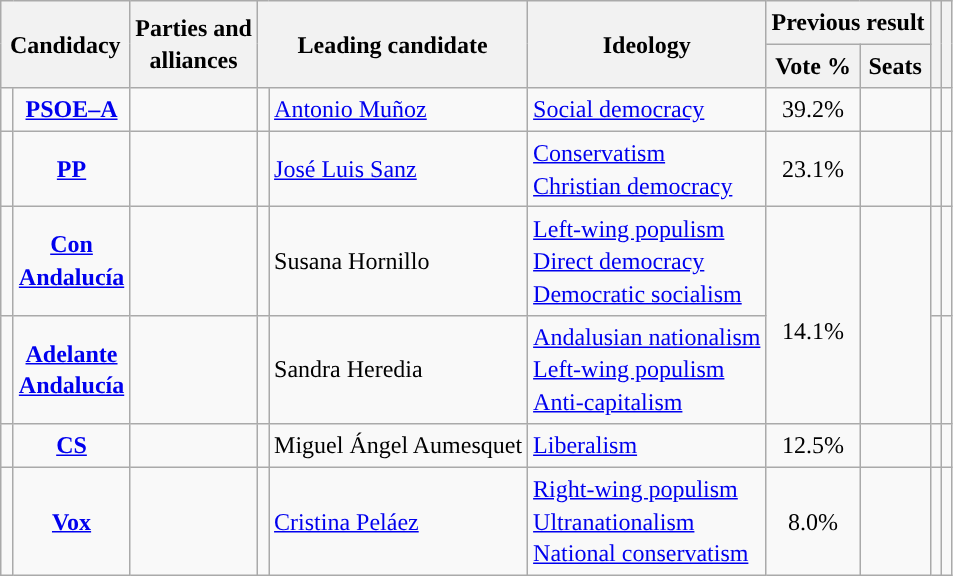<table class="wikitable" style="line-height:1.35em; text-align:left;">
<tr>
<th colspan="2" rowspan="2">Candidacy</th>
<th rowspan="2">Parties and<br>alliances</th>
<th colspan="2" rowspan="2">Leading candidate</th>
<th rowspan="2">Ideology</th>
<th colspan="2">Previous result</th>
<th rowspan="2"></th>
<th rowspan="2"></th>
</tr>
<tr>
<th>Vote %</th>
<th>Seats</th>
</tr>
<tr>
<td width="1" style="color:inherit;background:"></td>
<td align="center"><strong><a href='#'>PSOE–A</a></strong></td>
<td></td>
<td></td>
<td><a href='#'>Antonio Muñoz</a></td>
<td><a href='#'>Social democracy</a></td>
<td align="center">39.2%</td>
<td></td>
<td></td>
<td><br></td>
</tr>
<tr>
<td style="color:inherit;background:"></td>
<td align="center"><strong><a href='#'>PP</a></strong></td>
<td></td>
<td></td>
<td><a href='#'>José Luis Sanz</a></td>
<td><a href='#'>Conservatism</a><br><a href='#'>Christian democracy</a></td>
<td align="center">23.1%</td>
<td></td>
<td></td>
<td></td>
</tr>
<tr>
<td style="color:inherit;background:"></td>
<td align="center"><strong><a href='#'>Con<br>Andalucía</a></strong></td>
<td></td>
<td></td>
<td>Susana Hornillo</td>
<td><a href='#'>Left-wing populism</a><br><a href='#'>Direct democracy</a><br><a href='#'>Democratic socialism</a></td>
<td rowspan="2" align="center"><br>14.1%<br></td>
<td rowspan="2"></td>
<td></td>
<td></td>
</tr>
<tr>
<td style="color:inherit;background:"></td>
<td align="center"><strong><a href='#'>Adelante<br>Andalucía</a></strong></td>
<td></td>
<td></td>
<td>Sandra Heredia</td>
<td><a href='#'>Andalusian nationalism</a><br><a href='#'>Left-wing populism</a><br><a href='#'>Anti-capitalism</a></td>
<td></td>
<td></td>
</tr>
<tr>
<td style="color:inherit;background:"></td>
<td align="center"><strong><a href='#'>CS</a></strong></td>
<td></td>
<td></td>
<td>Miguel Ángel Aumesquet</td>
<td><a href='#'>Liberalism</a></td>
<td align="center">12.5%</td>
<td></td>
<td></td>
<td><br></td>
</tr>
<tr>
<td style="color:inherit;background:"></td>
<td align="center"><strong><a href='#'>Vox</a></strong></td>
<td></td>
<td></td>
<td><a href='#'>Cristina Peláez</a></td>
<td><a href='#'>Right-wing populism</a><br><a href='#'>Ultranationalism</a><br><a href='#'>National conservatism</a></td>
<td align="center">8.0%</td>
<td></td>
<td></td>
<td></td>
</tr>
</table>
